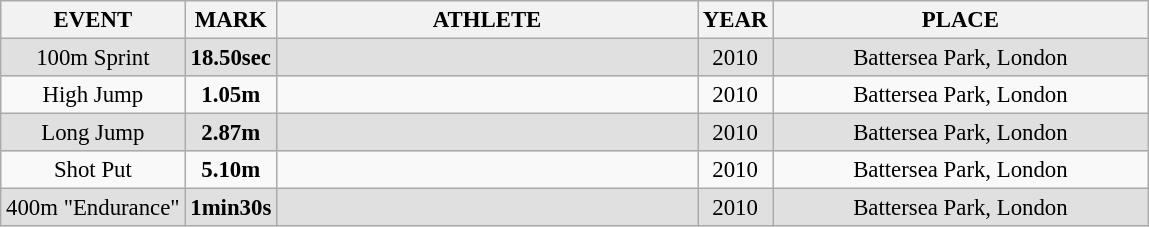<table class="wikitable sortable" style="font-size:95%;">
<tr>
<th>EVENT</th>
<th>MARK</th>
<th align="left" style="width: 18em">ATHLETE</th>
<th align="left">YEAR</th>
<th align="left" style="width: 16em">PLACE</th>
</tr>
<tr bgcolor="#e0e0e0">
<td align="center">100m Sprint</td>
<td align="center"><strong>18.50sec</strong></td>
<td></td>
<td align="center">2010</td>
<td align="center">Battersea Park, London</td>
</tr>
<tr>
<td align="center">High Jump</td>
<td align="center"><strong>1.05m</strong></td>
<td></td>
<td align="center">2010</td>
<td align="center">Battersea Park, London</td>
</tr>
<tr bgcolor="#e0e0e0">
<td align="center">Long Jump</td>
<td align="center"><strong>2.87m</strong></td>
<td></td>
<td align="center">2010</td>
<td align="center">Battersea Park, London</td>
</tr>
<tr>
<td align="center">Shot Put</td>
<td align="center"><strong>5.10m</strong></td>
<td></td>
<td align="center">2010</td>
<td align="center">Battersea Park, London</td>
</tr>
<tr bgcolor="#e0e0e0">
<td align="center">400m "Endurance"</td>
<td align="center"><strong>1min30s</strong></td>
<td></td>
<td align="center">2010</td>
<td align="center">Battersea Park, London</td>
</tr>
</table>
